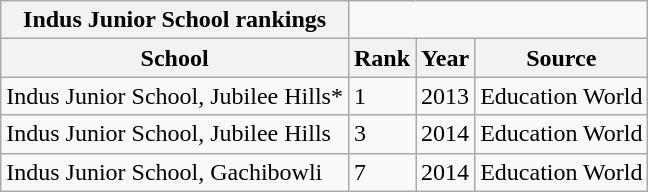<table class="wikitable">
<tr>
<th>Indus Junior School rankings</th>
</tr>
<tr>
<th>School</th>
<th>Rank</th>
<th>Year</th>
<th>Source</th>
</tr>
<tr>
<td>Indus Junior School, Jubilee Hills*</td>
<td>1</td>
<td>2013</td>
<td>Education World</td>
</tr>
<tr>
<td>Indus Junior School, Jubilee Hills</td>
<td>3</td>
<td>2014</td>
<td>Education World</td>
</tr>
<tr>
<td>Indus Junior School, Gachibowli</td>
<td>7</td>
<td>2014</td>
<td>Education World</td>
</tr>
</table>
